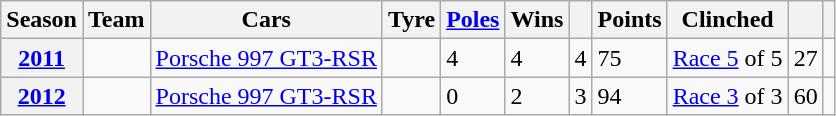<table class="wikitable sortable plainrowheaders" ; text-align:center;">
<tr>
<th scope="col">Season</th>
<th scope="col">Team</th>
<th scope="col">Cars</th>
<th scope="col">Tyre</th>
<th scope="col"><a href='#'>Poles</a></th>
<th scope="col">Wins</th>
<th scope="col"></th>
<th scope="col">Points</th>
<th scope="col">Clinched</th>
<th scope="col"></th>
<th scope="col" class="unsortable"></th>
</tr>
<tr>
<th scope="row" style="text-align: center;"><a href='#'>2011</a></th>
<td></td>
<td><a href='#'>Porsche 997 GT3-RSR</a></td>
<td></td>
<td>4</td>
<td>4</td>
<td>4</td>
<td>75</td>
<td><a href='#'>Race 5</a> of 5</td>
<td>27</td>
<td style="text-align:center;"></td>
</tr>
<tr>
<th scope="row" style="text-align: center;"><a href='#'>2012</a></th>
<td></td>
<td><a href='#'>Porsche 997 GT3-RSR</a></td>
<td></td>
<td>0</td>
<td>2</td>
<td>3</td>
<td>94</td>
<td><a href='#'>Race 3</a> of 3</td>
<td>60</td>
<td style="text-align:center;"></td>
</tr>
</table>
